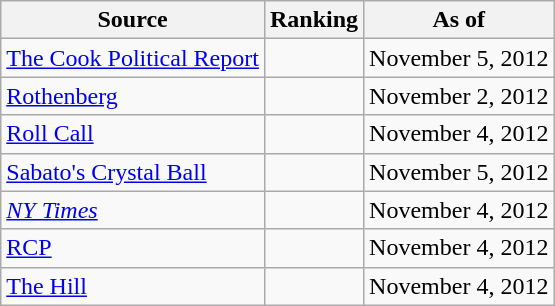<table class="wikitable" style="text-align:center">
<tr>
<th>Source</th>
<th>Ranking</th>
<th>As of</th>
</tr>
<tr>
<td align=left><a href='#'>The Cook Political Report</a></td>
<td></td>
<td>November 5, 2012</td>
</tr>
<tr>
<td align=left><a href='#'>Rothenberg</a></td>
<td></td>
<td>November 2, 2012</td>
</tr>
<tr>
<td align=left><a href='#'>Roll Call</a></td>
<td></td>
<td>November 4, 2012</td>
</tr>
<tr>
<td align=left><a href='#'>Sabato's Crystal Ball</a></td>
<td></td>
<td>November 5, 2012</td>
</tr>
<tr>
<td align=left><a href='#'><em>NY Times</em></a></td>
<td></td>
<td>November 4, 2012</td>
</tr>
<tr>
<td align="left"><a href='#'>RCP</a></td>
<td></td>
<td>November 4, 2012</td>
</tr>
<tr>
<td align=left><a href='#'>The Hill</a></td>
<td></td>
<td>November 4, 2012</td>
</tr>
</table>
